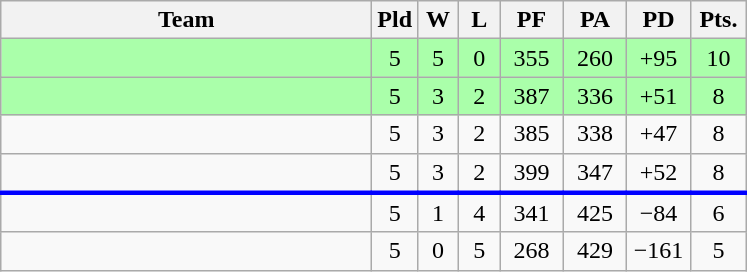<table class=wikitable style="text-align:center">
<tr>
<th width=240>Team</th>
<th width=20>Pld</th>
<th width=20>W</th>
<th width=20>L</th>
<th width=35>PF</th>
<th width=35>PA</th>
<th width=35>PD</th>
<th width=30>Pts.</th>
</tr>
<tr bgcolor=#aaffaa>
<td align=left></td>
<td>5</td>
<td>5</td>
<td>0</td>
<td>355</td>
<td>260</td>
<td>+95</td>
<td>10</td>
</tr>
<tr bgcolor=#aaffaa>
<td align=left></td>
<td>5</td>
<td>3</td>
<td>2</td>
<td>387</td>
<td>336</td>
<td>+51</td>
<td>8</td>
</tr>
<tr>
<td align=left></td>
<td>5</td>
<td>3</td>
<td>2</td>
<td>385</td>
<td>338</td>
<td>+47</td>
<td>8</td>
</tr>
<tr style="border-bottom:3px solid blue;">
<td align=left></td>
<td>5</td>
<td>3</td>
<td>2</td>
<td>399</td>
<td>347</td>
<td>+52</td>
<td>8</td>
</tr>
<tr>
<td align=left></td>
<td>5</td>
<td>1</td>
<td>4</td>
<td>341</td>
<td>425</td>
<td>−84</td>
<td>6</td>
</tr>
<tr>
<td align=left></td>
<td>5</td>
<td>0</td>
<td>5</td>
<td>268</td>
<td>429</td>
<td>−161</td>
<td>5</td>
</tr>
</table>
